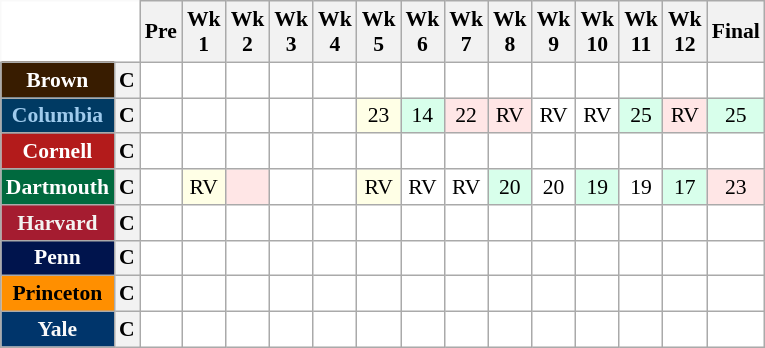<table class="wikitable" style="white-space:nowrap;font-size:90%;">
<tr>
<th colspan="2" style="background:white; border-top-style:hidden; border-left-style:hidden;"> </th>
<th>Pre</th>
<th>Wk<br>1</th>
<th>Wk<br>2</th>
<th>Wk<br>3</th>
<th>Wk<br>4</th>
<th>Wk<br>5</th>
<th>Wk<br>6</th>
<th>Wk<br>7</th>
<th>Wk<br>8</th>
<th>Wk<br>9</th>
<th>Wk<br>10</th>
<th>Wk<br>11</th>
<th>Wk<br>12</th>
<th>Final</th>
</tr>
<tr style="text-align:center;">
<th style="background:#381C00; color:#FFFFFF;">Brown</th>
<th>C</th>
<td style="background:#FFF;"></td>
<td style="background:#FFF;"></td>
<td style="background:#FFF;"></td>
<td style="background:#FFF;"></td>
<td style="background:#FFF;"></td>
<td style="background:#FFF;"></td>
<td style="background:#FFF;"></td>
<td style="background:#FFF;"></td>
<td style="background:#FFF;"></td>
<td style="background:#FFF;"></td>
<td style="background:#FFF;"></td>
<td style="background:#FFF;"></td>
<td style="background:#FFF;"></td>
<td style="background:#FFF;"></td>
</tr>
<tr style="text-align:center;">
<th style="background:#003A63; color:#9FCBED;">Columbia</th>
<th>C</th>
<td style="background:#FFF;"></td>
<td style="background:#FFF;"></td>
<td style="background:#FFF;"></td>
<td style="background:#FFF;"></td>
<td style="background:#FFF;"></td>
<td style="background:#FFFFE6;">23</td>
<td style="background:#D8FFEB;">14</td>
<td style="background:#FFE6E6;">22</td>
<td style="background:#FFE6E6;">RV</td>
<td style="background:#FFF;">RV</td>
<td style="background:#FFF;">RV</td>
<td style="background:#D8FFEB;">25</td>
<td style="background:#FFE6E6;">RV</td>
<td style="background:#D8FFEB;">25</td>
</tr>
<tr style="text-align:center;">
<th style="background:#b31b1b; color:#FFFFFF;">Cornell</th>
<th>C</th>
<td style="background:#FFF;"></td>
<td style="background:#FFF;"></td>
<td style="background:#FFF;"></td>
<td style="background:#FFF;"></td>
<td style="background:#FFF;"></td>
<td style="background:#FFF;"></td>
<td style="background:#FFF;"></td>
<td style="background:#FFF;"></td>
<td style="background:#FFF;"></td>
<td style="background:#FFF;"></td>
<td style="background:#FFF;"></td>
<td style="background:#FFF;"></td>
<td style="background:#FFF;"></td>
<td style="background:#FFF;"></td>
</tr>
<tr style="text-align:center;">
<th style="background:#00693E; color:#FFFFFF;">Dartmouth</th>
<th>C</th>
<td style="background:#FFF;"></td>
<td style="background:#FFFFE6;">RV</td>
<td style="background:#FFE6E6;"></td>
<td style="background:#FFF;"></td>
<td style="background:#FFF;"></td>
<td style="background:#FFFFE6;">RV</td>
<td style="background:#FFF;">RV</td>
<td style="background:#FFF;">RV</td>
<td style="background:#D8FFEB;">20</td>
<td style="background:#FFF;">20</td>
<td style="background:#D8FFEB;">19</td>
<td style="background:#FFF;">19</td>
<td style="background:#D8FFEB;">17</td>
<td style="background:#FFE6E6;">23</td>
</tr>
<tr style="text-align:center;">
<th style="background:#A51C30; color:#F3F3F1;">Harvard</th>
<th>C</th>
<td style="background:#FFF;"></td>
<td style="background:#FFF;"></td>
<td style="background:#FFF;"></td>
<td style="background:#FFF;"></td>
<td style="background:#FFF;"></td>
<td style="background:#FFF;"></td>
<td style="background:#FFF;"></td>
<td style="background:#FFF;"></td>
<td style="background:#FFF;"></td>
<td style="background:#FFF;"></td>
<td style="background:#FFF;"></td>
<td style="background:#FFF;"></td>
<td style="background:#FFF;"></td>
<td style="background:#FFF;"></td>
</tr>
<tr style="text-align:center;">
<th style="background:#00144D; color:#FFFFFF;">Penn</th>
<th>C</th>
<td style="background:#FFF;"></td>
<td style="background:#FFF;"></td>
<td style="background:#FFF;"></td>
<td style="background:#FFF;"></td>
<td style="background:#FFF;"></td>
<td style="background:#FFF;"></td>
<td style="background:#FFF;"></td>
<td style="background:#FFF;"></td>
<td style="background:#FFF;"></td>
<td style="background:#FFF;"></td>
<td style="background:#FFF;"></td>
<td style="background:#FFF;"></td>
<td style="background:#FFF;"></td>
<td style="background:#FFF;"></td>
</tr>
<tr style="text-align:center;">
<th style="background:#FF8F00; color:#000000;">Princeton</th>
<th>C</th>
<td style="background:#FFF;"></td>
<td style="background:#FFF;"></td>
<td style="background:#FFF;"></td>
<td style="background:#FFF;"></td>
<td style="background:#FFF;"></td>
<td style="background:#FFF;"></td>
<td style="background:#FFF;"></td>
<td style="background:#FFF;"></td>
<td style="background:#FFF;"></td>
<td style="background:#FFF;"></td>
<td style="background:#FFF;"></td>
<td style="background:#FFF;"></td>
<td style="background:#FFF;"></td>
<td style="background:#FFF;"></td>
</tr>
<tr style="text-align:center;">
<th style="background:#00356B; color:#F9F9F9;">Yale</th>
<th>C</th>
<td style="background:#FFF;"></td>
<td style="background:#FFF;"></td>
<td style="background:#FFF;"></td>
<td style="background:#FFF;"></td>
<td style="background:#FFF;"></td>
<td style="background:#FFF;"></td>
<td style="background:#FFF;"></td>
<td style="background:#FFF;"></td>
<td style="background:#FFF;"></td>
<td style="background:#FFF;"></td>
<td style="background:#FFF;"></td>
<td style="background:#FFF;"></td>
<td style="background:#FFF;"></td>
<td style="background:#FFF;"></td>
</tr>
</table>
